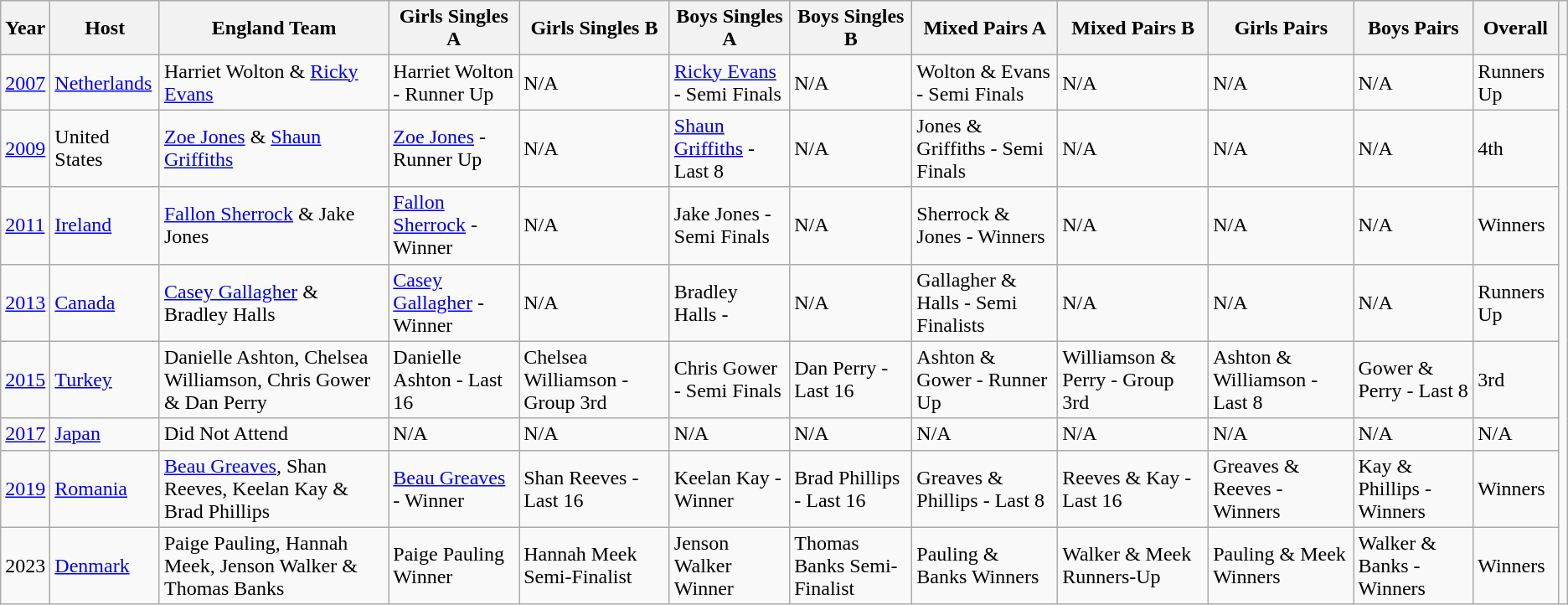<table class="wikitable">
<tr>
<th>Year</th>
<th>Host</th>
<th>England Team</th>
<th>Girls Singles A</th>
<th>Girls Singles B</th>
<th>Boys Singles A</th>
<th>Boys Singles B</th>
<th>Mixed Pairs A</th>
<th>Mixed Pairs B</th>
<th>Girls Pairs</th>
<th>Boys Pairs</th>
<th>Overall</th>
<th></th>
</tr>
<tr>
<td><a href='#'>2007</a></td>
<td><a href='#'>Netherlands</a></td>
<td>Harriet Wolton & <a href='#'>Ricky Evans</a></td>
<td>Harriet Wolton - Runner Up</td>
<td>N/A</td>
<td><a href='#'>Ricky Evans</a> - Semi Finals</td>
<td>N/A</td>
<td>Wolton & Evans - Semi Finals</td>
<td>N/A</td>
<td>N/A</td>
<td>N/A</td>
<td>Runners Up</td>
</tr>
<tr>
<td><a href='#'>2009</a></td>
<td>United States</td>
<td><a href='#'>Zoe Jones</a> & <a href='#'>Shaun Griffiths</a></td>
<td><a href='#'>Zoe Jones</a> - Runner Up</td>
<td>N/A</td>
<td><a href='#'>Shaun Griffiths</a> - Last 8</td>
<td>N/A</td>
<td>Jones & Griffiths - Semi Finals</td>
<td>N/A</td>
<td>N/A</td>
<td>N/A</td>
<td>4th</td>
</tr>
<tr>
<td><a href='#'>2011</a></td>
<td><a href='#'>Ireland</a></td>
<td><a href='#'>Fallon Sherrock</a> & Jake Jones</td>
<td><a href='#'>Fallon Sherrock</a> - Winner</td>
<td>N/A</td>
<td>Jake Jones - Semi Finals</td>
<td>N/A</td>
<td>Sherrock & Jones - Winners</td>
<td>N/A</td>
<td>N/A</td>
<td>N/A</td>
<td>Winners</td>
</tr>
<tr>
<td><a href='#'>2013</a></td>
<td><a href='#'>Canada</a></td>
<td><a href='#'>Casey Gallagher</a> & Bradley Halls</td>
<td><a href='#'>Casey Gallagher</a> - Winner</td>
<td>N/A</td>
<td>Bradley Halls -</td>
<td>N/A</td>
<td>Gallagher & Halls - Semi Finalists</td>
<td>N/A</td>
<td>N/A</td>
<td>N/A</td>
<td>Runners Up</td>
</tr>
<tr>
<td><a href='#'>2015</a></td>
<td><a href='#'>Turkey</a></td>
<td>Danielle Ashton, Chelsea Williamson, Chris Gower & Dan Perry</td>
<td>Danielle Ashton - Last 16</td>
<td>Chelsea Williamson -  Group 3rd</td>
<td>Chris Gower - Semi Finals</td>
<td>Dan Perry - Last 16</td>
<td>Ashton & Gower - Runner Up</td>
<td>Williamson & Perry - Group 3rd</td>
<td>Ashton & Williamson - Last 8</td>
<td>Gower & Perry - Last 8</td>
<td>3rd</td>
</tr>
<tr>
<td><a href='#'>2017</a></td>
<td><a href='#'>Japan</a></td>
<td>Did Not Attend</td>
<td>N/A</td>
<td>N/A</td>
<td>N/A</td>
<td>N/A</td>
<td>N/A</td>
<td>N/A</td>
<td>N/A</td>
<td>N/A</td>
<td>N/A</td>
</tr>
<tr>
<td><a href='#'>2019</a></td>
<td><a href='#'>Romania</a></td>
<td><a href='#'>Beau Greaves</a>, Shan Reeves, Keelan Kay & Brad Phillips</td>
<td><a href='#'>Beau Greaves</a> - Winner</td>
<td>Shan Reeves - Last 16</td>
<td>Keelan Kay - Winner</td>
<td>Brad Phillips - Last 16</td>
<td>Greaves & Phillips - Last 8</td>
<td>Reeves & Kay - Last 16</td>
<td>Greaves & Reeves - Winners</td>
<td>Kay & Phillips - Winners</td>
<td>Winners</td>
</tr>
<tr>
<td 2023 WDF World Cup>2023</td>
<td><a href='#'>Denmark</a></td>
<td>Paige Pauling, Hannah Meek, Jenson Walker & Thomas Banks</td>
<td>Paige Pauling  Winner</td>
<td>Hannah Meek  Semi-Finalist</td>
<td>Jenson Walker  Winner</td>
<td>Thomas Banks  Semi-Finalist</td>
<td>Pauling    & Banks Winners</td>
<td>Walker & Meek Runners-Up</td>
<td>Pauling & Meek  Winners</td>
<td>Walker & Banks - Winners</td>
<td>Winners</td>
</tr>
</table>
